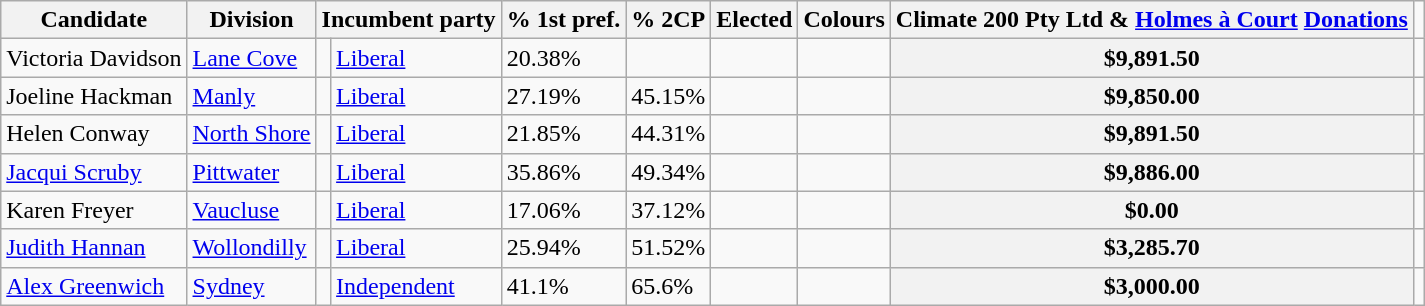<table class="wikitable sortable">
<tr>
<th>Candidate</th>
<th>Division</th>
<th colspan="2">Incumbent party</th>
<th>% 1st pref.</th>
<th>% 2CP</th>
<th>Elected</th>
<th colspan="1">Colours</th>
<th>Climate 200 Pty Ltd & <a href='#'>Holmes à Court</a> <a href='#'>Donations</a></th>
</tr>
<tr>
<td>Victoria Davidson</td>
<td><a href='#'>Lane Cove</a></td>
<td></td>
<td><a href='#'>Liberal</a></td>
<td>20.38%</td>
<td></td>
<td></td>
<td>   </td>
<th>$9,891.50</th>
<td></td>
</tr>
<tr>
<td>Joeline Hackman</td>
<td><a href='#'>Manly</a></td>
<td></td>
<td><a href='#'>Liberal</a></td>
<td>27.19%</td>
<td>45.15%</td>
<td></td>
<td>  </td>
<th>$9,850.00</th>
<td></td>
</tr>
<tr>
<td>Helen Conway</td>
<td><a href='#'>North Shore</a></td>
<td></td>
<td><a href='#'>Liberal</a></td>
<td>21.85%</td>
<td>44.31%</td>
<td></td>
<td>   </td>
<th>$9,891.50</th>
<td></td>
</tr>
<tr>
<td><a href='#'>Jacqui Scruby</a></td>
<td><a href='#'>Pittwater</a></td>
<td></td>
<td><a href='#'>Liberal</a></td>
<td>35.86%</td>
<td>49.34%</td>
<td></td>
<td>   </td>
<th>$9,886.00</th>
<td></td>
</tr>
<tr>
<td>Karen Freyer</td>
<td><a href='#'>Vaucluse</a></td>
<td></td>
<td><a href='#'>Liberal</a></td>
<td>17.06%</td>
<td>37.12%</td>
<td></td>
<td> </td>
<th>$0.00</th>
<td></td>
</tr>
<tr>
<td><a href='#'>Judith Hannan</a></td>
<td><a href='#'>Wollondilly</a></td>
<td></td>
<td><a href='#'>Liberal</a></td>
<td>25.94%</td>
<td>51.52%</td>
<td></td>
<td>   </td>
<th>$3,285.70</th>
<td></td>
</tr>
<tr>
<td><a href='#'>Alex Greenwich</a></td>
<td><a href='#'>Sydney</a></td>
<td></td>
<td><a href='#'>Independent</a></td>
<td>41.1%</td>
<td>65.6%</td>
<td></td>
<td></td>
<th>$3,000.00</th>
<td></td>
</tr>
</table>
